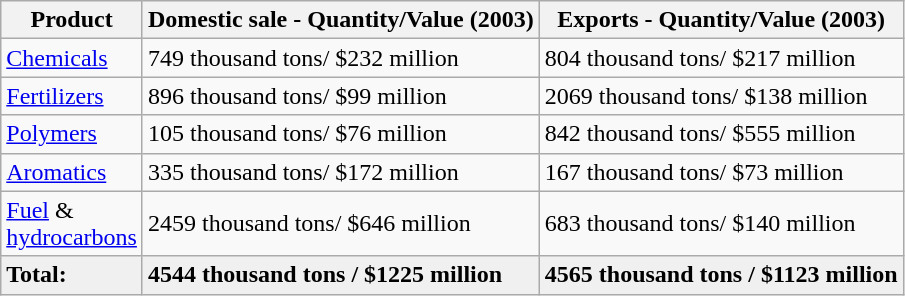<table class="wikitable">
<tr>
<th>Product</th>
<th>Domestic sale - Quantity/Value (2003)</th>
<th>Exports - Quantity/Value (2003)</th>
</tr>
<tr>
<td><a href='#'>Chemicals</a></td>
<td>749 thousand tons/ $232 million</td>
<td>804 thousand tons/ $217 million</td>
</tr>
<tr>
<td><a href='#'>Fertilizers</a></td>
<td>896 thousand tons/ $99 million</td>
<td>2069 thousand tons/ $138 million</td>
</tr>
<tr>
<td><a href='#'>Polymers</a></td>
<td>105 thousand tons/ $76 million</td>
<td>842 thousand tons/ $555 million</td>
</tr>
<tr>
<td><a href='#'>Aromatics</a></td>
<td>335 thousand tons/ $172 million</td>
<td>167 thousand tons/ $73 million</td>
</tr>
<tr>
<td><a href='#'>Fuel</a> &<br><a href='#'>hydrocarbons</a></td>
<td>2459 thousand tons/ $646 million</td>
<td>683 thousand tons/ $140 million</td>
</tr>
<tr style="background:#f0f0f0;">
<td><strong>Total:</strong></td>
<td><strong>4544 thousand tons / $1225 million</strong></td>
<td><strong>4565 thousand tons / $1123 million</strong></td>
</tr>
</table>
